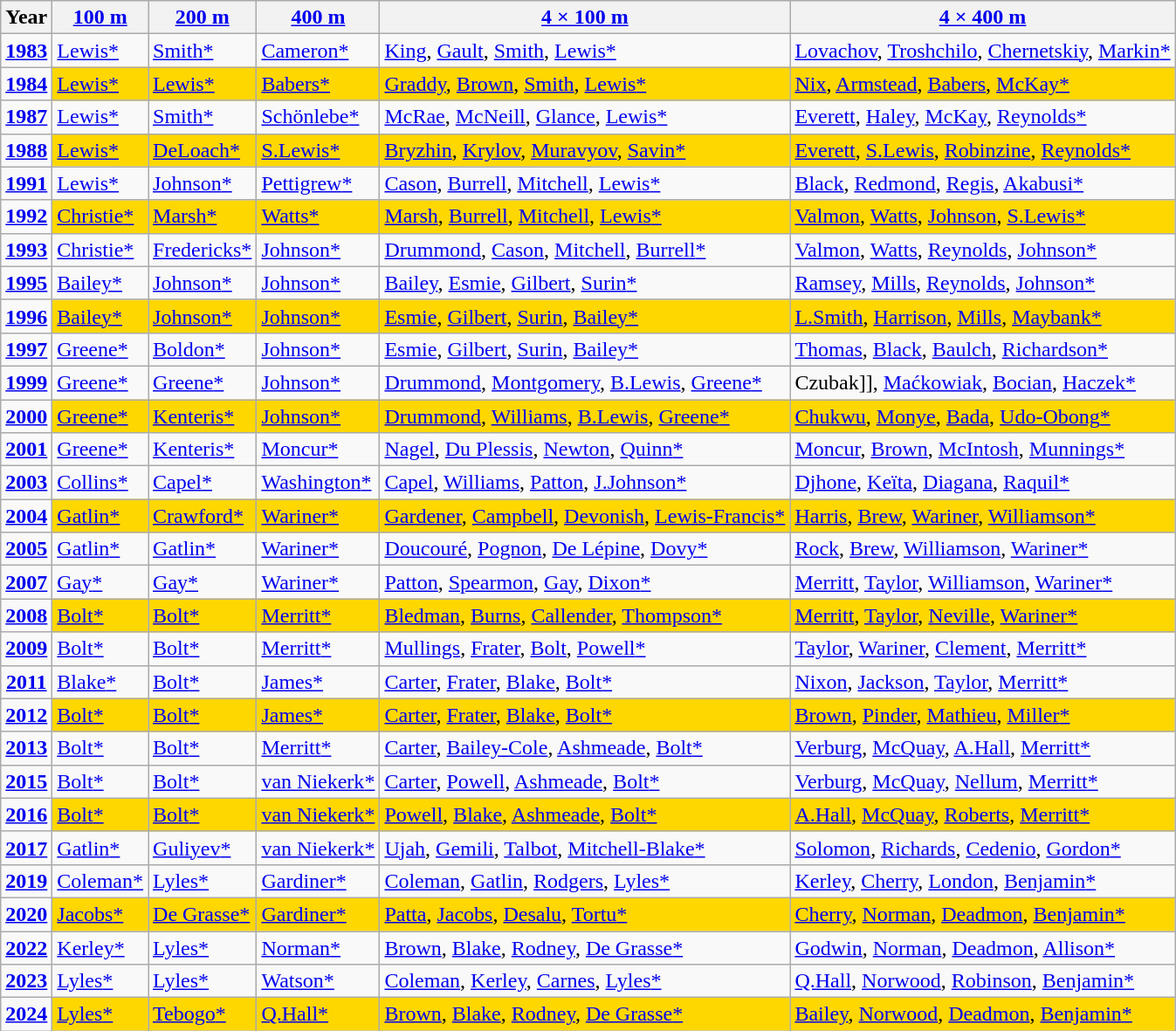<table class="wikitable">
<tr>
<th>Year</th>
<th><a href='#'>100 m</a></th>
<th><a href='#'>200 m</a></th>
<th><a href='#'>400 m</a></th>
<th><a href='#'>4 × 100 m</a></th>
<th><a href='#'>4 × 400 m</a></th>
</tr>
<tr>
<td align=center><strong><a href='#'>1983</a></strong></td>
<td> <a href='#'>Lewis</a><a href='#'>*</a></td>
<td> <a href='#'>Smith</a><a href='#'>*</a></td>
<td> <a href='#'>Cameron</a><a href='#'>*</a></td>
<td> <a href='#'>King</a>, <a href='#'>Gault</a>, <a href='#'>Smith</a>, <a href='#'>Lewis</a><a href='#'>*</a></td>
<td> <a href='#'>Lovachov</a>, <a href='#'>Troshchilo</a>, <a href='#'>Chernetskiy</a>, <a href='#'>Markin</a><a href='#'>*</a></td>
</tr>
<tr>
<td align=center><strong><a href='#'>1984</a></strong></td>
<td style="background:gold;"> <a href='#'>Lewis</a><a href='#'>*</a></td>
<td style="background:gold;"> <a href='#'>Lewis</a><a href='#'>*</a></td>
<td style="background:gold;"> <a href='#'>Babers</a><a href='#'>*</a></td>
<td style="background:gold;"> <a href='#'>Graddy</a>, <a href='#'>Brown</a>, <a href='#'>Smith</a>, <a href='#'>Lewis</a><a href='#'>*</a></td>
<td style="background:gold;"> <a href='#'>Nix</a>, <a href='#'>Armstead</a>, <a href='#'>Babers</a>, <a href='#'>McKay</a><a href='#'>*</a></td>
</tr>
<tr>
<td align=center><strong><a href='#'>1987</a></strong></td>
<td> <a href='#'>Lewis</a><a href='#'>*</a></td>
<td> <a href='#'>Smith</a><a href='#'>*</a></td>
<td> <a href='#'>Schönlebe</a><a href='#'>*</a></td>
<td> <a href='#'>McRae</a>, <a href='#'>McNeill</a>, <a href='#'>Glance</a>, <a href='#'>Lewis</a><a href='#'>*</a></td>
<td> <a href='#'>Everett</a>, <a href='#'>Haley</a>, <a href='#'>McKay</a>, <a href='#'>Reynolds</a><a href='#'>*</a></td>
</tr>
<tr>
<td align=center><strong><a href='#'>1988</a></strong></td>
<td style="background:gold;"> <a href='#'>Lewis</a><a href='#'>*</a></td>
<td style="background:gold;"> <a href='#'>DeLoach</a><a href='#'>*</a></td>
<td style="background:gold;"> <a href='#'>S.Lewis</a><a href='#'>*</a></td>
<td style="background:gold;"> <a href='#'>Bryzhin</a>, <a href='#'>Krylov</a>, <a href='#'>Muravyov</a>, <a href='#'>Savin</a><a href='#'>*</a></td>
<td style="background:gold;"> <a href='#'>Everett</a>, <a href='#'>S.Lewis</a>, <a href='#'>Robinzine</a>, <a href='#'>Reynolds</a><a href='#'>*</a></td>
</tr>
<tr>
<td align=center><strong><a href='#'>1991</a></strong></td>
<td> <a href='#'>Lewis</a><a href='#'>*</a></td>
<td> <a href='#'>Johnson</a><a href='#'>*</a></td>
<td> <a href='#'>Pettigrew</a><a href='#'>*</a></td>
<td> <a href='#'>Cason</a>, <a href='#'>Burrell</a>, <a href='#'>Mitchell</a>, <a href='#'>Lewis</a><a href='#'>*</a></td>
<td> <a href='#'>Black</a>, <a href='#'>Redmond</a>, <a href='#'>Regis</a>, <a href='#'>Akabusi</a><a href='#'>*</a></td>
</tr>
<tr>
<td align=center><strong><a href='#'>1992</a></strong></td>
<td style="background:gold;"> <a href='#'>Christie</a><a href='#'>*</a></td>
<td style="background:gold;"> <a href='#'>Marsh</a><a href='#'>*</a></td>
<td style="background:gold;"> <a href='#'>Watts</a><a href='#'>*</a></td>
<td style="background:gold;"> <a href='#'>Marsh</a>, <a href='#'>Burrell</a>, <a href='#'>Mitchell</a>, <a href='#'>Lewis</a><a href='#'>*</a></td>
<td style="background:gold;"> <a href='#'>Valmon</a>, <a href='#'>Watts</a>, <a href='#'>Johnson</a>, <a href='#'>S.Lewis</a><a href='#'>*</a></td>
</tr>
<tr>
<td align=center><strong><a href='#'>1993</a></strong></td>
<td> <a href='#'>Christie</a><a href='#'>*</a></td>
<td> <a href='#'>Fredericks</a><a href='#'>*</a></td>
<td> <a href='#'>Johnson</a><a href='#'>*</a></td>
<td> <a href='#'>Drummond</a>, <a href='#'>Cason</a>, <a href='#'>Mitchell</a>, <a href='#'>Burrell</a><a href='#'>*</a></td>
<td> <a href='#'>Valmon</a>, <a href='#'>Watts</a>, <a href='#'>Reynolds</a>, <a href='#'>Johnson</a><a href='#'>*</a></td>
</tr>
<tr>
<td align=center><strong><a href='#'>1995</a></strong></td>
<td> <a href='#'>Bailey</a><a href='#'>*</a></td>
<td> <a href='#'>Johnson</a><a href='#'>*</a></td>
<td> <a href='#'>Johnson</a><a href='#'>*</a></td>
<td> <a href='#'>Bailey</a>, <a href='#'>Esmie</a>, <a href='#'>Gilbert</a>, <a href='#'>Surin</a><a href='#'>*</a></td>
<td> <a href='#'>Ramsey</a>, <a href='#'>Mills</a>, <a href='#'>Reynolds</a>, <a href='#'>Johnson</a><a href='#'>*</a></td>
</tr>
<tr>
<td align=center><strong><a href='#'>1996</a></strong></td>
<td style="background:gold;"> <a href='#'>Bailey</a><a href='#'>*</a></td>
<td style="background:gold;"> <a href='#'>Johnson</a><a href='#'>*</a></td>
<td style="background:gold;"> <a href='#'>Johnson</a><a href='#'>*</a></td>
<td style="background:gold;"> <a href='#'>Esmie</a>, <a href='#'>Gilbert</a>, <a href='#'>Surin</a>, <a href='#'>Bailey</a><a href='#'>*</a></td>
<td style="background:gold;"> <a href='#'>L.Smith</a>, <a href='#'>Harrison</a>, <a href='#'>Mills</a>, <a href='#'>Maybank</a><a href='#'>*</a></td>
</tr>
<tr>
<td align=center><strong><a href='#'>1997</a></strong></td>
<td> <a href='#'>Greene</a><a href='#'>*</a></td>
<td> <a href='#'>Boldon</a><a href='#'>*</a></td>
<td> <a href='#'>Johnson</a><a href='#'>*</a></td>
<td> <a href='#'>Esmie</a>, <a href='#'>Gilbert</a>, <a href='#'>Surin</a>, <a href='#'>Bailey</a><a href='#'>*</a></td>
<td> <a href='#'>Thomas</a>, <a href='#'>Black</a>, <a href='#'>Baulch</a>, <a href='#'>Richardson</a><a href='#'>*</a></td>
</tr>
<tr>
<td align=center><strong><a href='#'>1999</a></strong></td>
<td> <a href='#'>Greene</a><a href='#'>*</a></td>
<td> <a href='#'>Greene</a><a href='#'>*</a></td>
<td> <a href='#'>Johnson</a><a href='#'>*</a></td>
<td> <a href='#'>Drummond</a>, <a href='#'>Montgomery</a>, <a href='#'>B.Lewis</a>, <a href='#'>Greene</a><a href='#'>*</a></td>
<td>Czubak]], <a href='#'>Maćkowiak</a>, <a href='#'>Bocian</a>, <a href='#'>Haczek</a><a href='#'>*</a></td>
</tr>
<tr>
<td align=center><strong><a href='#'>2000</a></strong></td>
<td style="background:gold;"> <a href='#'>Greene</a><a href='#'>*</a></td>
<td style="background:gold;"> <a href='#'>Kenteris</a><a href='#'>*</a></td>
<td style="background:gold;"> <a href='#'>Johnson</a><a href='#'>*</a></td>
<td style="background:gold;"> <a href='#'>Drummond</a>, <a href='#'>Williams</a>, <a href='#'>B.Lewis</a>, <a href='#'>Greene</a><a href='#'>*</a></td>
<td style="background:gold;"> <a href='#'>Chukwu</a>, <a href='#'>Monye</a>, <a href='#'>Bada</a>, <a href='#'>Udo-Obong</a><a href='#'>*</a></td>
</tr>
<tr>
<td align=center><strong><a href='#'>2001</a></strong></td>
<td> <a href='#'>Greene</a><a href='#'>*</a></td>
<td> <a href='#'>Kenteris</a><a href='#'>*</a></td>
<td> <a href='#'>Moncur</a><a href='#'>*</a></td>
<td> <a href='#'>Nagel</a>, <a href='#'>Du Plessis</a>, <a href='#'>Newton</a>, <a href='#'>Quinn</a><a href='#'>*</a></td>
<td> <a href='#'>Moncur</a>, <a href='#'>Brown</a>, <a href='#'>McIntosh</a>, <a href='#'>Munnings</a><a href='#'>*</a></td>
</tr>
<tr>
<td align=center><strong><a href='#'>2003</a></strong></td>
<td> <a href='#'>Collins</a><a href='#'>*</a></td>
<td> <a href='#'>Capel</a><a href='#'>*</a></td>
<td> <a href='#'>Washington</a><a href='#'>*</a></td>
<td> <a href='#'>Capel</a>, <a href='#'>Williams</a>, <a href='#'>Patton</a>, <a href='#'>J.Johnson</a><a href='#'>*</a></td>
<td> <a href='#'>Djhone</a>, <a href='#'>Keïta</a>, <a href='#'>Diagana</a>, <a href='#'>Raquil</a><a href='#'>*</a></td>
</tr>
<tr>
<td align=center><strong><a href='#'>2004</a></strong></td>
<td style="background:gold;"> <a href='#'>Gatlin</a><a href='#'>*</a></td>
<td style="background:gold;"> <a href='#'>Crawford</a><a href='#'>*</a></td>
<td style="background:gold;"> <a href='#'>Wariner</a><a href='#'>*</a></td>
<td style="background:gold;"> <a href='#'>Gardener</a>, <a href='#'>Campbell</a>, <a href='#'>Devonish</a>, <a href='#'>Lewis-Francis</a><a href='#'>*</a></td>
<td style="background:gold;"> <a href='#'>Harris</a>, <a href='#'>Brew</a>, <a href='#'>Wariner</a>, <a href='#'>Williamson</a><a href='#'>*</a></td>
</tr>
<tr>
<td align=center><strong><a href='#'>2005</a></strong></td>
<td> <a href='#'>Gatlin</a><a href='#'>*</a></td>
<td> <a href='#'>Gatlin</a><a href='#'>*</a></td>
<td> <a href='#'>Wariner</a><a href='#'>*</a></td>
<td> <a href='#'>Doucouré</a>, <a href='#'>Pognon</a>, <a href='#'>De Lépine</a>, <a href='#'>Dovy</a><a href='#'>*</a></td>
<td> <a href='#'>Rock</a>, <a href='#'>Brew</a>, <a href='#'>Williamson</a>, <a href='#'>Wariner</a><a href='#'>*</a></td>
</tr>
<tr>
<td align=center><strong><a href='#'>2007</a></strong></td>
<td> <a href='#'>Gay</a><a href='#'>*</a></td>
<td> <a href='#'>Gay</a><a href='#'>*</a></td>
<td> <a href='#'>Wariner</a><a href='#'>*</a></td>
<td> <a href='#'>Patton</a>, <a href='#'>Spearmon</a>, <a href='#'>Gay</a>, <a href='#'>Dixon</a><a href='#'>*</a></td>
<td> <a href='#'>Merritt</a>, <a href='#'>Taylor</a>, <a href='#'>Williamson</a>, <a href='#'>Wariner</a><a href='#'>*</a></td>
</tr>
<tr>
<td align=center><strong><a href='#'>2008</a></strong></td>
<td style="background:gold;"> <a href='#'>Bolt</a><a href='#'>*</a></td>
<td style="background:gold;"> <a href='#'>Bolt</a><a href='#'>*</a></td>
<td style="background:gold;"> <a href='#'>Merritt</a><a href='#'>*</a></td>
<td style="background:gold;"> <a href='#'>Bledman</a>, <a href='#'>Burns</a>, <a href='#'>Callender</a>, <a href='#'>Thompson</a><a href='#'>*</a></td>
<td style="background:gold;"> <a href='#'>Merritt</a>, <a href='#'>Taylor</a>, <a href='#'>Neville</a>, <a href='#'>Wariner</a><a href='#'>*</a></td>
</tr>
<tr>
<td align=center><strong><a href='#'>2009</a></strong></td>
<td> <a href='#'>Bolt</a><a href='#'>*</a></td>
<td> <a href='#'>Bolt</a><a href='#'>*</a></td>
<td> <a href='#'>Merritt</a><a href='#'>*</a></td>
<td> <a href='#'>Mullings</a>, <a href='#'>Frater</a>, <a href='#'>Bolt</a>, <a href='#'>Powell</a><a href='#'>*</a></td>
<td> <a href='#'>Taylor</a>, <a href='#'>Wariner</a>, <a href='#'>Clement</a>, <a href='#'>Merritt</a><a href='#'>*</a></td>
</tr>
<tr>
<td align=center><strong><a href='#'>2011</a></strong></td>
<td> <a href='#'>Blake</a><a href='#'>*</a></td>
<td> <a href='#'>Bolt</a><a href='#'>*</a></td>
<td> <a href='#'>James</a><a href='#'>*</a></td>
<td> <a href='#'>Carter</a>, <a href='#'>Frater</a>, <a href='#'>Blake</a>, <a href='#'>Bolt</a><a href='#'>*</a></td>
<td> <a href='#'>Nixon</a>, <a href='#'>Jackson</a>, <a href='#'>Taylor</a>, <a href='#'>Merritt</a><a href='#'>*</a></td>
</tr>
<tr>
<td align=center><strong><a href='#'>2012</a></strong></td>
<td style="background:gold;"> <a href='#'>Bolt</a><a href='#'>*</a></td>
<td style="background:gold;"> <a href='#'>Bolt</a><a href='#'>*</a></td>
<td style="background:gold;"> <a href='#'>James</a><a href='#'>*</a></td>
<td style="background:gold;"> <a href='#'>Carter</a>, <a href='#'>Frater</a>, <a href='#'>Blake</a>, <a href='#'>Bolt</a><a href='#'>*</a></td>
<td style="background:gold;"> <a href='#'>Brown</a>, <a href='#'>Pinder</a>, <a href='#'>Mathieu</a>, <a href='#'>Miller</a><a href='#'>*</a></td>
</tr>
<tr>
<td align=center><strong><a href='#'>2013</a></strong></td>
<td> <a href='#'>Bolt</a><a href='#'>*</a></td>
<td> <a href='#'>Bolt</a><a href='#'>*</a></td>
<td> <a href='#'>Merritt</a><a href='#'>*</a></td>
<td> <a href='#'>Carter</a>, <a href='#'>Bailey-Cole</a>, <a href='#'>Ashmeade</a>, <a href='#'>Bolt</a><a href='#'>*</a></td>
<td> <a href='#'>Verburg</a>, <a href='#'>McQuay</a>, <a href='#'>A.Hall</a>, <a href='#'>Merritt</a><a href='#'>*</a></td>
</tr>
<tr>
<td align=center><strong><a href='#'>2015</a></strong></td>
<td> <a href='#'>Bolt</a><a href='#'>*</a></td>
<td>  <a href='#'>Bolt</a><a href='#'>*</a></td>
<td> <a href='#'>van Niekerk</a><a href='#'>*</a></td>
<td> <a href='#'>Carter</a>, <a href='#'>Powell</a>, <a href='#'>Ashmeade</a>, <a href='#'>Bolt</a><a href='#'>*</a></td>
<td> <a href='#'>Verburg</a>, <a href='#'>McQuay</a>, <a href='#'>Nellum</a>, <a href='#'>Merritt</a><a href='#'>*</a></td>
</tr>
<tr>
<td align=center><strong><a href='#'>2016</a></strong></td>
<td style="background:gold;"> <a href='#'>Bolt</a><a href='#'>*</a></td>
<td style="background:gold;"> <a href='#'>Bolt</a><a href='#'>*</a></td>
<td style="background:gold;"> <a href='#'>van Niekerk</a><a href='#'>*</a></td>
<td style="background:gold;"> <a href='#'>Powell</a>, <a href='#'>Blake</a>, <a href='#'>Ashmeade</a>, <a href='#'>Bolt</a><a href='#'>*</a></td>
<td style="background:gold;"> <a href='#'>A.Hall</a>, <a href='#'>McQuay</a>, <a href='#'>Roberts</a>, <a href='#'>Merritt</a><a href='#'>*</a></td>
</tr>
<tr>
<td align=center><strong><a href='#'>2017</a></strong></td>
<td> <a href='#'>Gatlin</a><a href='#'>*</a></td>
<td> <a href='#'>Guliyev</a><a href='#'>*</a></td>
<td> <a href='#'>van Niekerk</a><a href='#'>*</a></td>
<td> <a href='#'>Ujah</a>, <a href='#'>Gemili</a>, <a href='#'>Talbot</a>, <a href='#'>Mitchell-Blake</a><a href='#'>*</a></td>
<td> <a href='#'>Solomon</a>, <a href='#'>Richards</a>, <a href='#'>Cedenio</a>, <a href='#'>Gordon</a><a href='#'>*</a></td>
</tr>
<tr>
<td align=center><strong><a href='#'>2019</a></strong></td>
<td> <a href='#'>Coleman</a><a href='#'>*</a></td>
<td> <a href='#'>Lyles</a><a href='#'>*</a></td>
<td> <a href='#'>Gardiner</a><a href='#'>*</a></td>
<td> <a href='#'>Coleman</a>, <a href='#'>Gatlin</a>, <a href='#'>Rodgers</a>, <a href='#'>Lyles</a><a href='#'>*</a></td>
<td> <a href='#'>Kerley</a>, <a href='#'>Cherry</a>, <a href='#'>London</a>, <a href='#'>Benjamin</a><a href='#'>*</a></td>
</tr>
<tr>
<td align=center><strong><a href='#'>2020</a></strong></td>
<td style="background:gold;"> <a href='#'>Jacobs</a><a href='#'>*</a></td>
<td style="background:gold;"> <a href='#'>De Grasse</a><a href='#'>*</a></td>
<td style="background:gold;"> <a href='#'>Gardiner</a><a href='#'>*</a></td>
<td style="background:gold;"> <a href='#'>Patta</a>, <a href='#'>Jacobs</a>, <a href='#'>Desalu</a>, <a href='#'>Tortu</a><a href='#'>*</a></td>
<td style="background:gold;"> <a href='#'>Cherry</a>, <a href='#'>Norman</a>, <a href='#'>Deadmon</a>, <a href='#'>Benjamin</a><a href='#'>*</a></td>
</tr>
<tr>
<td align=center><strong><a href='#'>2022</a></strong></td>
<td> <a href='#'>Kerley</a><a href='#'>*</a></td>
<td> <a href='#'>Lyles</a><a href='#'>*</a></td>
<td> <a href='#'>Norman</a><a href='#'>*</a></td>
<td> <a href='#'>Brown</a>, <a href='#'>Blake</a>, <a href='#'>Rodney</a>, <a href='#'>De Grasse</a><a href='#'>*</a></td>
<td> <a href='#'>Godwin</a>, <a href='#'>Norman</a>, <a href='#'>Deadmon</a>, <a href='#'>Allison</a><a href='#'>*</a></td>
</tr>
<tr>
<td align=center><strong><a href='#'>2023</a></strong></td>
<td> <a href='#'>Lyles</a><a href='#'>*</a></td>
<td> <a href='#'>Lyles</a><a href='#'>*</a></td>
<td> <a href='#'>Watson</a><a href='#'>*</a></td>
<td> <a href='#'>Coleman</a>, <a href='#'>Kerley</a>, <a href='#'>Carnes</a>, <a href='#'>Lyles</a><a href='#'>*</a></td>
<td> <a href='#'>Q.Hall</a>, <a href='#'>Norwood</a>, <a href='#'>Robinson</a>, <a href='#'>Benjamin</a><a href='#'>*</a></td>
</tr>
<tr>
<td align=center><strong><a href='#'>2024</a></strong></td>
<td style="background:gold;"> <a href='#'>Lyles</a><a href='#'>*</a></td>
<td style="background:gold;"> <a href='#'>Tebogo</a><a href='#'>*</a></td>
<td style="background:gold;"> <a href='#'>Q.Hall</a><a href='#'>*</a></td>
<td style="background:gold;"> <a href='#'>Brown</a>, <a href='#'>Blake</a>, <a href='#'>Rodney</a>, <a href='#'>De Grasse</a><a href='#'>*</a></td>
<td style="background:gold;"> <a href='#'>Bailey</a>, <a href='#'>Norwood</a>, <a href='#'>Deadmon</a>, <a href='#'>Benjamin</a><a href='#'>*</a></td>
</tr>
</table>
